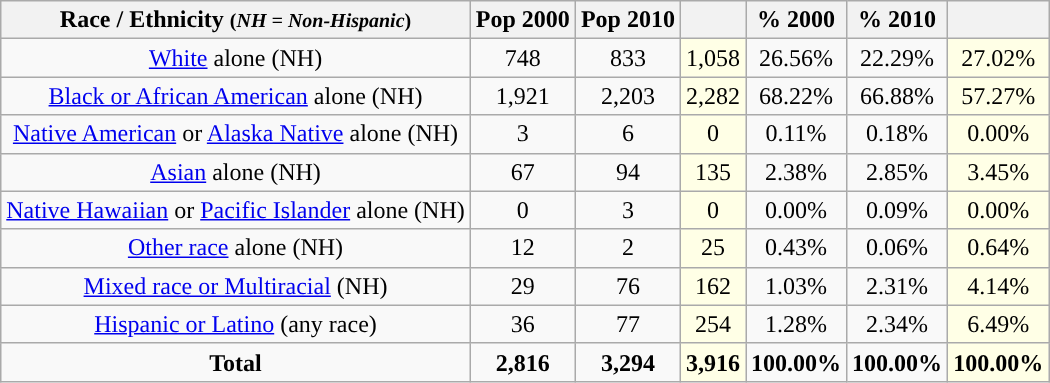<table class="wikitable" style="text-align:center;">
<tr>
<th>Race / Ethnicity <small>(<em>NH = Non-Hispanic</em>)</small></th>
<th>Pop 2000</th>
<th>Pop 2010</th>
<th></th>
<th>% 2000</th>
<th>% 2010</th>
<th></th>
</tr>
<tr>
<td><a href='#'>White</a> alone (NH)</td>
<td>748</td>
<td>833</td>
<td style='background: #ffffe6;'>1,058</td>
<td>26.56%</td>
<td>22.29%</td>
<td style='background: #ffffe6;'>27.02%</td>
</tr>
<tr>
<td><a href='#'>Black or African American</a> alone (NH)</td>
<td>1,921</td>
<td>2,203</td>
<td style='background: #ffffe6;'>2,282</td>
<td>68.22%</td>
<td>66.88%</td>
<td style='background: #ffffe6;'>57.27%</td>
</tr>
<tr>
<td><a href='#'>Native American</a> or <a href='#'>Alaska Native</a> alone (NH)</td>
<td>3</td>
<td>6</td>
<td style='background: #ffffe6;'>0</td>
<td>0.11%</td>
<td>0.18%</td>
<td style='background: #ffffe6;'>0.00%</td>
</tr>
<tr>
<td><a href='#'>Asian</a> alone (NH)</td>
<td>67</td>
<td>94</td>
<td style='background: #ffffe6;'>135</td>
<td>2.38%</td>
<td>2.85%</td>
<td style='background: #ffffe6;'>3.45%</td>
</tr>
<tr>
<td><a href='#'>Native Hawaiian</a> or <a href='#'>Pacific Islander</a> alone (NH)</td>
<td>0</td>
<td>3</td>
<td style='background: #ffffe6;'>0</td>
<td>0.00%</td>
<td>0.09%</td>
<td style='background: #ffffe6;'>0.00%</td>
</tr>
<tr>
<td><a href='#'>Other race</a> alone (NH)</td>
<td>12</td>
<td>2</td>
<td style='background: #ffffe6;'>25</td>
<td>0.43%</td>
<td>0.06%</td>
<td style='background: #ffffe6;'>0.64%</td>
</tr>
<tr>
<td><a href='#'>Mixed race or Multiracial</a> (NH)</td>
<td>29</td>
<td>76</td>
<td style='background: #ffffe6;'>162</td>
<td>1.03%</td>
<td>2.31%</td>
<td style='background: #ffffe6;'>4.14%</td>
</tr>
<tr>
<td><a href='#'>Hispanic or Latino</a> (any race)</td>
<td>36</td>
<td>77</td>
<td style='background: #ffffe6;'>254</td>
<td>1.28%</td>
<td>2.34%</td>
<td style='background: #ffffe6;'>6.49%</td>
</tr>
<tr>
<td><strong>Total</strong></td>
<td><strong>2,816</strong></td>
<td><strong>3,294</strong></td>
<td style='background: #ffffe6;'><strong>3,916</strong></td>
<td><strong>100.00%</strong></td>
<td><strong>100.00%</strong></td>
<td style='background: #ffffe6;'><strong>100.00%</strong></td>
</tr>
</table>
